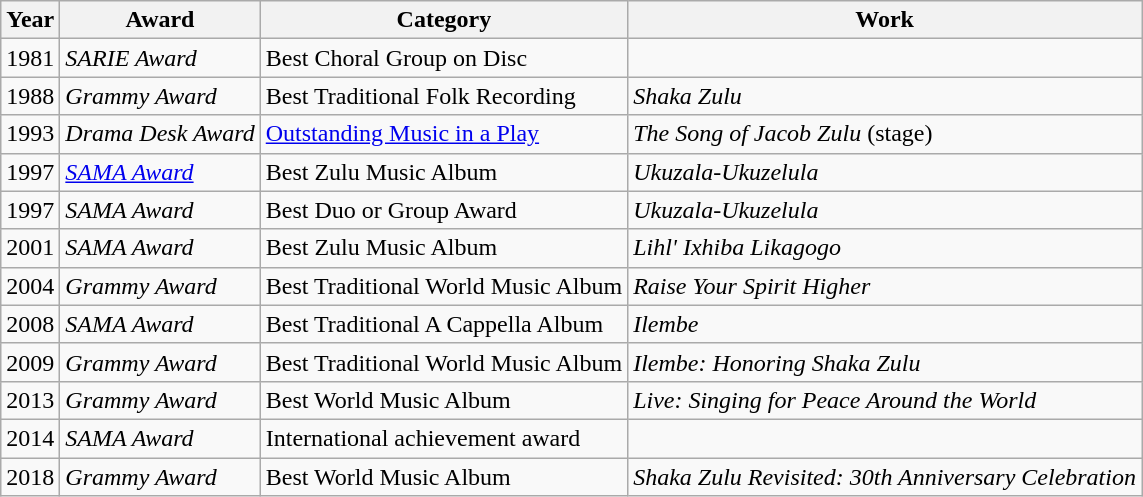<table class="wikitable sortable">
<tr>
<th>Year</th>
<th>Award</th>
<th>Category</th>
<th>Work</th>
</tr>
<tr>
<td>1981</td>
<td><em>SARIE Award</em></td>
<td>Best Choral Group on Disc</td>
<td></td>
</tr>
<tr>
<td>1988</td>
<td><em>Grammy Award</em></td>
<td>Best Traditional Folk Recording</td>
<td><em>Shaka Zulu</em></td>
</tr>
<tr>
<td>1993</td>
<td><em>Drama Desk Award</em></td>
<td><a href='#'>Outstanding Music in a Play</a></td>
<td><em>The Song of Jacob Zulu</em> (stage)</td>
</tr>
<tr>
<td>1997</td>
<td><em><a href='#'>SAMA Award</a></em></td>
<td>Best Zulu Music Album</td>
<td><em>Ukuzala-Ukuzelula</em></td>
</tr>
<tr>
<td>1997</td>
<td><em>SAMA Award</em></td>
<td>Best Duo or Group Award</td>
<td><em>Ukuzala-Ukuzelula</em></td>
</tr>
<tr>
<td>2001</td>
<td><em>SAMA Award</em></td>
<td>Best Zulu Music Album</td>
<td><em>Lihl' Ixhiba Likagogo</em></td>
</tr>
<tr>
<td>2004</td>
<td><em>Grammy Award</em></td>
<td>Best Traditional World Music Album</td>
<td><em>Raise Your Spirit Higher</em></td>
</tr>
<tr>
<td>2008</td>
<td><em>SAMA Award</em></td>
<td>Best Traditional A Cappella Album</td>
<td><em>Ilembe</em></td>
</tr>
<tr>
<td>2009</td>
<td><em>Grammy Award</em></td>
<td>Best Traditional World Music Album</td>
<td><em>Ilembe: Honoring Shaka Zulu</em></td>
</tr>
<tr>
<td>2013</td>
<td><em>Grammy Award</em></td>
<td>Best World Music Album</td>
<td><em>Live: Singing for Peace Around the World</em></td>
</tr>
<tr>
<td>2014</td>
<td><em>SAMA Award</em></td>
<td>International achievement award</td>
<td></td>
</tr>
<tr>
<td>2018</td>
<td><em>Grammy Award</em></td>
<td>Best World Music Album</td>
<td><em>Shaka Zulu Revisited: 30th Anniversary Celebration</em></td>
</tr>
</table>
